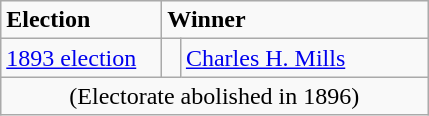<table class="wikitable">
<tr>
<td width=100><strong>Election</strong></td>
<td width=170 colspan=2><strong>Winner</strong></td>
</tr>
<tr>
<td><a href='#'>1893 election</a></td>
<td width=5 rowspan=1 bgcolor=></td>
<td rowspan=1><a href='#'>Charles H. Mills</a></td>
</tr>
<tr>
<td colspan=3 align=center><span>(Electorate abolished in 1896)</span></td>
</tr>
</table>
